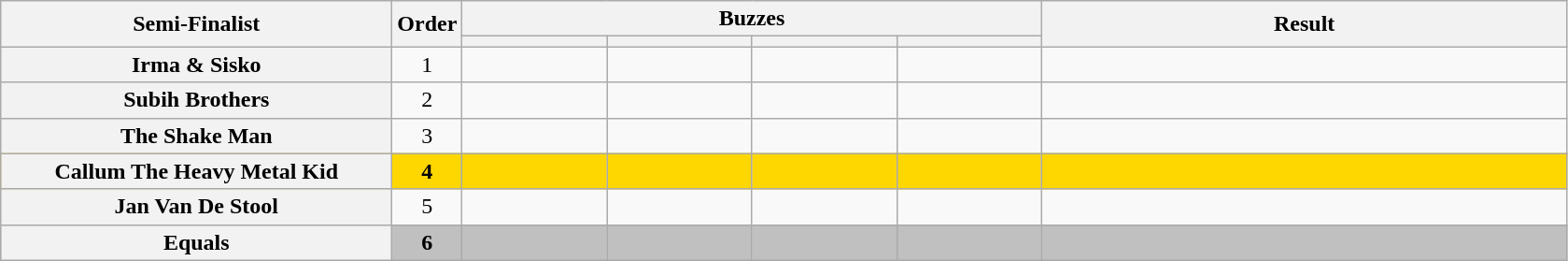<table class="wikitable plainrowheaders sortable" style="text-align:center;">
<tr>
<th scope="col" rowspan="2" class="unsortable" style="width:17em;">Semi-Finalist</th>
<th scope="col" rowspan="2" style="width:1em;">Order</th>
<th scope="col" colspan="4" class="unsortable" style="width:24em;">Buzzes</th>
<th scope="col" rowspan="2" style="width:23em;">Result</th>
</tr>
<tr>
<th scope="col" class="unsortable" style="width:6em;"></th>
<th scope="col" class="unsortable" style="width:6em;"></th>
<th scope="col" class="unsortable" style="width:6em;"></th>
<th scope="col" class="unsortable" style="width:6em;"></th>
</tr>
<tr>
<th scope="row">Irma & Sisko</th>
<td>1</td>
<td style="text-align:center;"></td>
<td style="text-align:center;"></td>
<td style="text-align:center;"></td>
<td style="text-align:center;"></td>
<td></td>
</tr>
<tr>
<th scope="row">Subih Brothers</th>
<td>2</td>
<td style="text-align:center;"></td>
<td style="text-align:center;"></td>
<td style="text-align:center;"></td>
<td style="text-align:center;"></td>
<td></td>
</tr>
<tr>
<th scope="row">The Shake Man</th>
<td>3</td>
<td style="text-align:center;"></td>
<td style="text-align:center;"></td>
<td style="text-align:center;"></td>
<td style="text-align:center;"></td>
<td></td>
</tr>
<tr bgcolor=gold>
<th scope="row"><strong>Callum The Heavy Metal Kid</strong></th>
<td><strong>4</strong></td>
<td style="text-align:center;"></td>
<td style="text-align:center;"></td>
<td style="text-align:center;"></td>
<td style="text-align:center;"></td>
<td><strong></strong></td>
</tr>
<tr>
<th scope="row">Jan Van De Stool</th>
<td>5</td>
<td style="text-align:center;"></td>
<td style="text-align:center;"></td>
<td style="text-align:center;"></td>
<td style="text-align:center;"></td>
<td></td>
</tr>
<tr bgcolor=silver>
<th scope="row"><strong>Equals</strong></th>
<td><strong>6</strong></td>
<td style="text-align:center;"></td>
<td style="text-align:center;"></td>
<td style="text-align:center;"></td>
<td style="text-align:center;"></td>
<td><strong></strong></td>
</tr>
</table>
